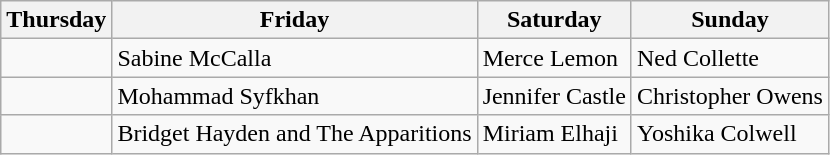<table class="wikitable">
<tr>
<th>Thursday</th>
<th>Friday</th>
<th>Saturday</th>
<th>Sunday</th>
</tr>
<tr>
<td></td>
<td>Sabine McCalla</td>
<td>Merce Lemon</td>
<td>Ned Collette</td>
</tr>
<tr>
<td></td>
<td>Mohammad Syfkhan</td>
<td>Jennifer Castle</td>
<td>Christopher Owens</td>
</tr>
<tr>
<td></td>
<td>Bridget Hayden and The Apparitions</td>
<td>Miriam Elhaji</td>
<td>Yoshika Colwell</td>
</tr>
</table>
